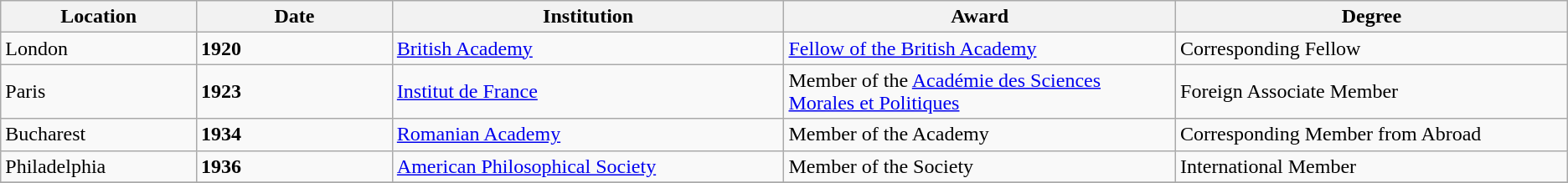<table class="wikitable";>
<tr>
<th style="width:10%;">Location</th>
<th style="width:10%;">Date</th>
<th style="width:20%;">Institution</th>
<th style="width:20%;">Award</th>
<th style="width:20%;">Degree</th>
</tr>
<tr>
<td>London</td>
<td><strong>1920</strong></td>
<td><a href='#'>British Academy</a></td>
<td><a href='#'>Fellow of the British Academy</a></td>
<td>Corresponding Fellow</td>
</tr>
<tr>
<td>Paris</td>
<td><strong>1923</strong></td>
<td><a href='#'>Institut de France</a></td>
<td>Member of the <a href='#'>Académie des Sciences Morales et Politiques</a></td>
<td>Foreign Associate Member</td>
</tr>
<tr>
<td>Bucharest</td>
<td><strong>1934</strong></td>
<td><a href='#'>Romanian Academy</a></td>
<td>Member of the Academy</td>
<td>Corresponding Member from Abroad</td>
</tr>
<tr>
<td>Philadelphia</td>
<td><strong>1936</strong></td>
<td><a href='#'>American Philosophical Society</a></td>
<td>Member of the Society</td>
<td>International Member</td>
</tr>
<tr>
</tr>
</table>
